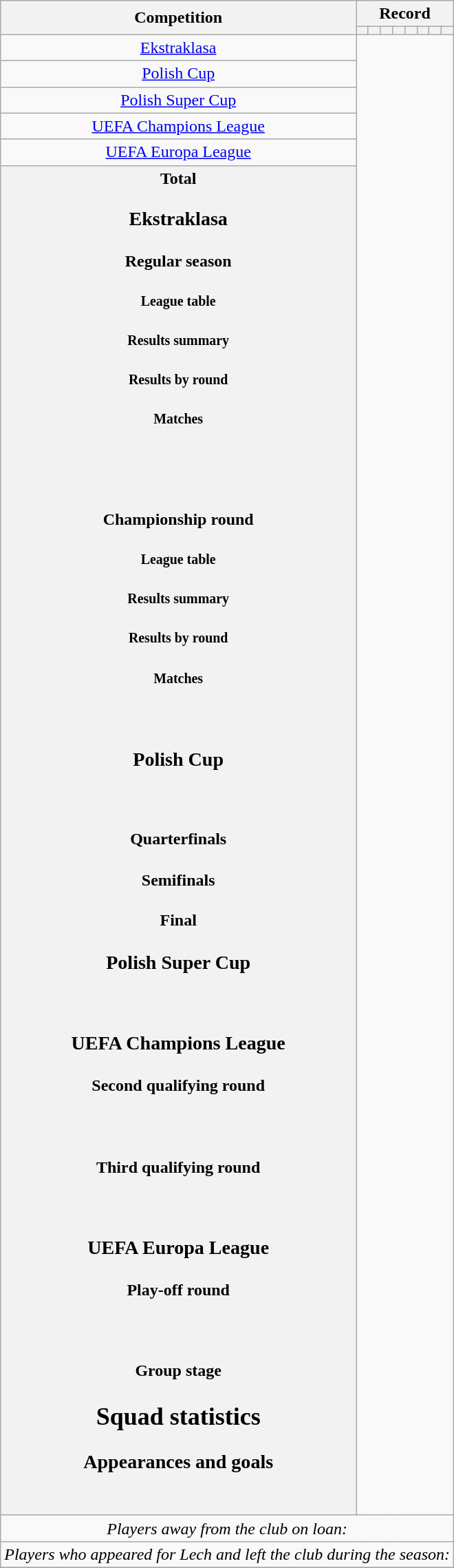<table class="wikitable" style="text-align: center">
<tr>
<th rowspan=2>Competition</th>
<th colspan=8>Record</th>
</tr>
<tr>
<th></th>
<th></th>
<th></th>
<th></th>
<th></th>
<th></th>
<th></th>
<th></th>
</tr>
<tr>
<td><a href='#'>Ekstraklasa</a><br></td>
</tr>
<tr>
<td><a href='#'>Polish Cup</a><br></td>
</tr>
<tr>
<td><a href='#'>Polish Super Cup</a><br></td>
</tr>
<tr>
<td><a href='#'>UEFA Champions League</a><br></td>
</tr>
<tr>
<td><a href='#'>UEFA Europa League</a><br></td>
</tr>
<tr>
<th>Total<br>
<h3>Ekstraklasa</h3><h4>Regular season</h4><h5>League table</h5><h5>Results summary</h5>
<h5>Results by round</h5><h5>Matches</h5>

<br>
<br>


























<h4>Championship round</h4><h5>League table</h5><h5>Results summary</h5>
<h5>Results by round</h5><h5>Matches</h5>

<br>





<h3>Polish Cup</h3><br>
<h4>Quarterfinals</h4>
<h4>Semifinals</h4>
<h4>Final</h4><h3>Polish Super Cup</h3><br><h3>UEFA Champions League</h3><h4>Second qualifying round</h4><br>
<h4>Third qualifying round</h4><br>
<h3>UEFA Europa League</h3><h4>Play-off round</h4><br>
<h4>Group stage</h4>






<h2>Squad statistics</h2><h3>Appearances and goals</h3><br>




























</th>
</tr>
<tr>
<td colspan="14"><em>Players away from the club on loan:</em><br>
</td>
</tr>
<tr>
<td colspan="14"><em>Players who appeared for Lech and left the club during the season:</em><br>


</td>
</tr>
<tr>
</tr>
</table>
